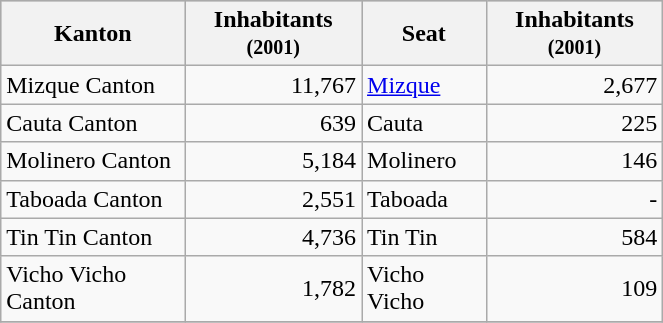<table class="wikitable" border="1" style="width:35%;" border="1">
<tr bgcolor=silver>
<th><strong>Kanton</strong></th>
<th><strong>Inhabitants <small>(2001)</small></strong> </th>
<th><strong>Seat</strong></th>
<th><strong>Inhabitants <small>(2001)</small></strong></th>
</tr>
<tr>
<td>Mizque Canton</td>
<td align="right">11,767</td>
<td><a href='#'>Mizque</a></td>
<td align="right">2,677</td>
</tr>
<tr>
<td>Cauta Canton</td>
<td align="right">639</td>
<td>Cauta</td>
<td align="right">225</td>
</tr>
<tr>
<td>Molinero Canton</td>
<td align="right">5,184</td>
<td>Molinero</td>
<td align="right">146</td>
</tr>
<tr>
<td>Taboada Canton</td>
<td align="right">2,551</td>
<td>Taboada</td>
<td align="right">-</td>
</tr>
<tr>
<td>Tin Tin Canton</td>
<td align="right">4,736</td>
<td>Tin Tin</td>
<td align="right">584</td>
</tr>
<tr>
<td>Vicho Vicho Canton</td>
<td align="right">1,782</td>
<td>Vicho Vicho</td>
<td align="right">109</td>
</tr>
<tr>
</tr>
</table>
